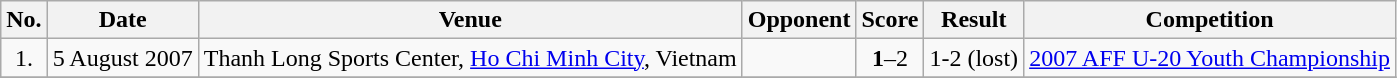<table class="wikitable" style="font-size:100%;">
<tr>
<th>No.</th>
<th>Date</th>
<th>Venue</th>
<th>Opponent</th>
<th>Score</th>
<th>Result</th>
<th>Competition</th>
</tr>
<tr>
<td align=center>1.</td>
<td>5 August 2007</td>
<td>Thanh Long Sports Center, <a href='#'>Ho Chi Minh City</a>, Vietnam</td>
<td></td>
<td align=center><strong>1</strong>–2</td>
<td align=center>1-2 (lost)</td>
<td><a href='#'>2007 AFF U-20 Youth Championship</a></td>
</tr>
<tr>
</tr>
</table>
